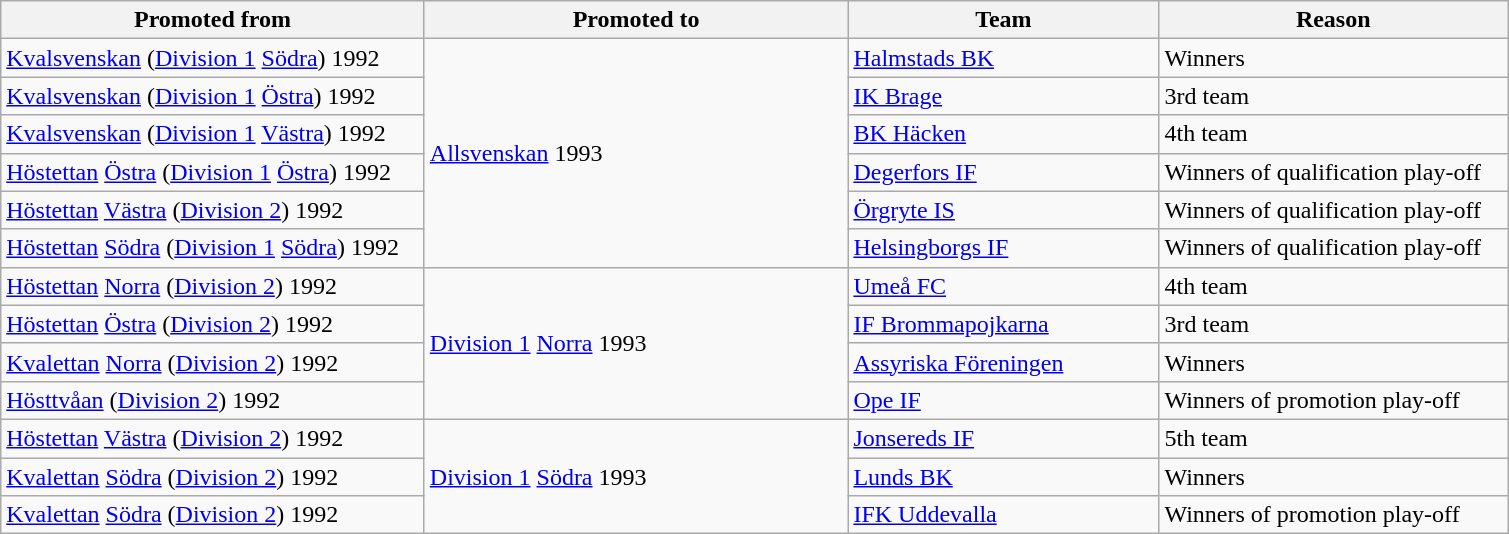<table class="wikitable" style="text-align: left">
<tr>
<th style="width: 275px;">Promoted from</th>
<th style="width: 275px;">Promoted to</th>
<th style="width: 200px;">Team</th>
<th style="width: 225px;">Reason</th>
</tr>
<tr>
<td><a href='#'>Kvalsvenskan</a> (<a href='#'>Division 1</a> <a href='#'>Södra</a>) 1992</td>
<td rowspan=6><a href='#'>Allsvenskan</a> 1993</td>
<td><a href='#'>Halmstads BK</a></td>
<td>Winners</td>
</tr>
<tr>
<td><a href='#'>Kvalsvenskan</a> (<a href='#'>Division 1</a> <a href='#'>Östra</a>) 1992</td>
<td><a href='#'>IK Brage</a></td>
<td>3rd team</td>
</tr>
<tr>
<td><a href='#'>Kvalsvenskan</a> (<a href='#'>Division 1</a> <a href='#'>Västra</a>) 1992</td>
<td><a href='#'>BK Häcken</a></td>
<td>4th team</td>
</tr>
<tr>
<td><a href='#'>Höstettan</a> <a href='#'>Östra</a> (<a href='#'>Division 1</a> <a href='#'>Östra</a>) 1992</td>
<td><a href='#'>Degerfors IF</a></td>
<td>Winners of qualification play-off</td>
</tr>
<tr>
<td><a href='#'>Höstettan</a> <a href='#'>Västra</a> (<a href='#'>Division 2</a>) 1992</td>
<td><a href='#'>Örgryte IS</a></td>
<td>Winners of qualification play-off</td>
</tr>
<tr>
<td><a href='#'>Höstettan</a> <a href='#'>Södra</a> (<a href='#'>Division 1</a> <a href='#'>Södra</a>) 1992</td>
<td><a href='#'>Helsingborgs IF</a></td>
<td>Winners of qualification play-off</td>
</tr>
<tr>
<td><a href='#'>Höstettan</a> <a href='#'>Norra</a> (<a href='#'>Division 2</a>) 1992</td>
<td rowspan=4><a href='#'>Division 1</a> <a href='#'>Norra</a> 1993</td>
<td><a href='#'>Umeå FC</a></td>
<td>4th team</td>
</tr>
<tr>
<td><a href='#'>Höstettan</a> <a href='#'>Östra</a> (<a href='#'>Division 2</a>) 1992</td>
<td><a href='#'>IF Brommapojkarna</a></td>
<td>3rd team</td>
</tr>
<tr>
<td><a href='#'>Kvalettan</a> <a href='#'>Norra</a> (<a href='#'>Division 2</a>) 1992</td>
<td><a href='#'>Assyriska Föreningen</a></td>
<td>Winners</td>
</tr>
<tr>
<td><a href='#'>Hösttvåan</a> (<a href='#'>Division 2</a>) 1992</td>
<td><a href='#'>Ope IF</a></td>
<td>Winners of promotion play-off</td>
</tr>
<tr>
<td><a href='#'>Höstettan</a> <a href='#'>Västra</a> (<a href='#'>Division 2</a>) 1992</td>
<td rowspan=3><a href='#'>Division 1</a> <a href='#'>Södra</a> 1993</td>
<td><a href='#'>Jonsereds IF</a></td>
<td>5th team</td>
</tr>
<tr>
<td><a href='#'>Kvalettan</a> <a href='#'>Södra</a> (<a href='#'>Division 2</a>) 1992</td>
<td><a href='#'>Lunds BK</a></td>
<td>Winners</td>
</tr>
<tr>
<td><a href='#'>Kvalettan</a> <a href='#'>Södra</a> (<a href='#'>Division 2</a>) 1992</td>
<td><a href='#'>IFK Uddevalla</a></td>
<td>Winners of promotion play-off</td>
</tr>
</table>
